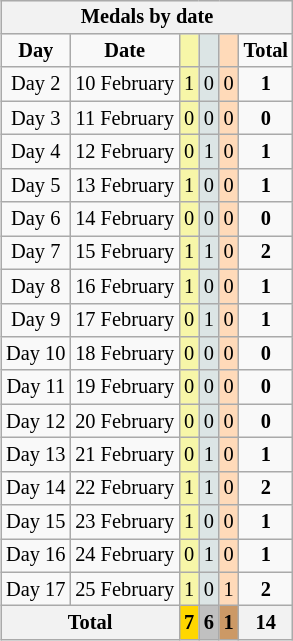<table class=wikitable style="font-size:85%;float:right">
<tr bgcolor=efefef>
<th colspan=6>Medals by date</th>
</tr>
<tr align=center>
<td><strong>Day</strong></td>
<td><strong>Date</strong></td>
<td bgcolor=#f7f6a8></td>
<td bgcolor=#dce5e5></td>
<td bgcolor=#ffdab9></td>
<td><strong>Total</strong></td>
</tr>
<tr align=center>
<td>Day 2</td>
<td>10 February</td>
<td bgcolor=F7F6A8>1</td>
<td bgcolor=DCE5E5>0</td>
<td bgcolor=FFDAB9>0</td>
<td><strong>1</strong></td>
</tr>
<tr align=center>
<td>Day 3</td>
<td>11 February</td>
<td bgcolor=F7F6A8>0</td>
<td bgcolor=DCE5E5>0</td>
<td bgcolor=FFDAB9>0</td>
<td><strong>0</strong></td>
</tr>
<tr align=center>
<td>Day 4</td>
<td>12 February</td>
<td bgcolor=F7F6A8>0</td>
<td bgcolor=DCE5E5>1</td>
<td bgcolor=FFDAB9>0</td>
<td><strong>1</strong></td>
</tr>
<tr align=center>
<td>Day 5</td>
<td>13 February</td>
<td bgcolor=F7F6A8>1</td>
<td bgcolor=DCE5E5>0</td>
<td bgcolor=FFDAB9>0</td>
<td><strong>1</strong></td>
</tr>
<tr align=center>
<td>Day 6</td>
<td>14 February</td>
<td bgcolor=F7F6A8>0</td>
<td bgcolor=DCE5E5>0</td>
<td bgcolor=FFDAB9>0</td>
<td><strong>0</strong></td>
</tr>
<tr align=center>
<td>Day 7</td>
<td>15 February</td>
<td bgcolor=F7F6A8>1</td>
<td bgcolor=DCE5E5>1</td>
<td bgcolor=FFDAB9>0</td>
<td><strong>2</strong></td>
</tr>
<tr align=center>
<td>Day 8</td>
<td>16 February</td>
<td bgcolor=F7F6A8>1</td>
<td bgcolor=DCE5E5>0</td>
<td bgcolor=FFDAB9>0</td>
<td><strong>1</strong></td>
</tr>
<tr align=center>
<td>Day 9</td>
<td>17 February</td>
<td bgcolor=F7F6A8>0</td>
<td bgcolor=DCE5E5>1</td>
<td bgcolor=FFDAB9>0</td>
<td><strong>1</strong></td>
</tr>
<tr align=center>
<td>Day 10</td>
<td>18 February</td>
<td bgcolor=F7F6A8>0</td>
<td bgcolor=DCE5E5>0</td>
<td bgcolor=FFDAB9>0</td>
<td><strong>0</strong></td>
</tr>
<tr align=center>
<td>Day 11</td>
<td>19 February</td>
<td bgcolor=F7F6A8>0</td>
<td bgcolor=DCE5E5>0</td>
<td bgcolor=FFDAB9>0</td>
<td><strong>0</strong></td>
</tr>
<tr align=center>
<td>Day 12</td>
<td>20 February</td>
<td bgcolor=F7F6A8>0</td>
<td bgcolor=DCE5E5>0</td>
<td bgcolor=FFDAB9>0</td>
<td><strong>0</strong></td>
</tr>
<tr align=center>
<td>Day 13</td>
<td>21 February</td>
<td bgcolor=F7F6A8>0</td>
<td bgcolor=DCE5E5>1</td>
<td bgcolor=FFDAB9>0</td>
<td><strong>1</strong></td>
</tr>
<tr align=center>
<td>Day 14</td>
<td>22 February</td>
<td bgcolor=F7F6A8>1</td>
<td bgcolor=DCE5E5>1</td>
<td bgcolor=FFDAB9>0</td>
<td><strong>2</strong></td>
</tr>
<tr align=center>
<td>Day 15</td>
<td>23 February</td>
<td bgcolor=F7F6A8>1</td>
<td bgcolor=DCE5E5>0</td>
<td bgcolor=FFDAB9>0</td>
<td><strong>1</strong></td>
</tr>
<tr align=center>
<td>Day 16</td>
<td>24 February</td>
<td bgcolor=F7F6A8>0</td>
<td bgcolor=DCE5E5>1</td>
<td bgcolor=FFDAB9>0</td>
<td><strong>1</strong></td>
</tr>
<tr align=center>
<td>Day 17</td>
<td>25 February</td>
<td bgcolor=F7F6A8>1</td>
<td bgcolor=DCE5E5>0</td>
<td bgcolor=FFDAB9>1</td>
<td><strong>2</strong></td>
</tr>
<tr>
<th colspan=2>Total</th>
<th style="background:gold">7</th>
<th style="background:silver">6</th>
<th style="background:#c96">1</th>
<th>14</th>
</tr>
</table>
